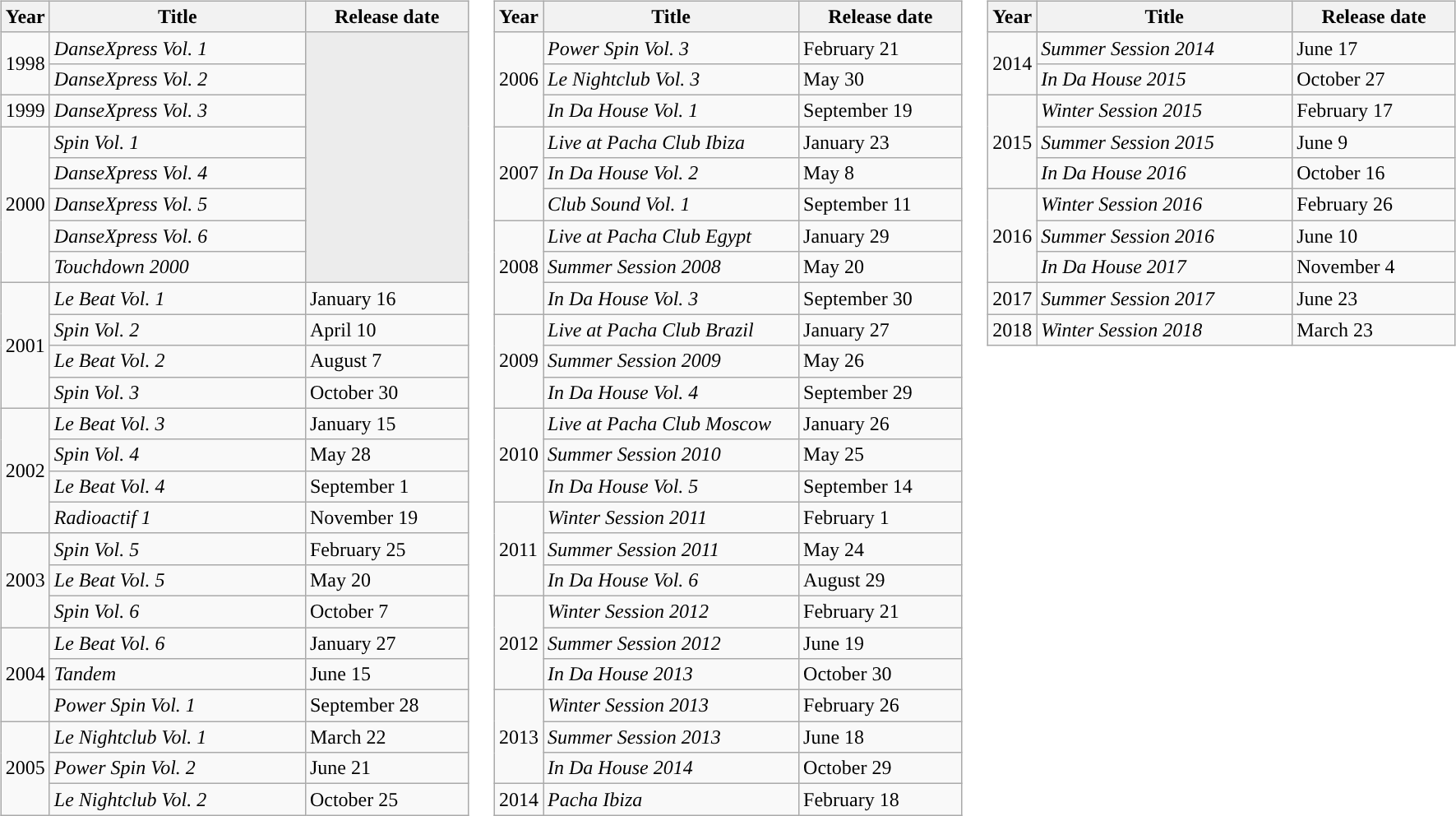<table>
<tr valign="top">
<td><br><table class="wikitable">
<tr>
<th style="width:10px;">Year</th>
<th style="width:200px;">Title</th>
<th style="width:125px;">Release date</th>
</tr>
<tr>
<td rowspan=2>1998</td>
<td><em>DanseXpress Vol. 1</em></td>
<td rowspan="8" style="background:#ececec;"></td>
</tr>
<tr>
<td><em>DanseXpress Vol. 2</em></td>
</tr>
<tr>
<td>1999</td>
<td><em>DanseXpress Vol. 3</em></td>
</tr>
<tr>
<td rowspan=5>2000</td>
<td><em>Spin Vol. 1</em></td>
</tr>
<tr>
<td><em>DanseXpress Vol. 4</em></td>
</tr>
<tr>
<td><em>DanseXpress Vol. 5</em></td>
</tr>
<tr>
<td><em>DanseXpress Vol. 6</em></td>
</tr>
<tr>
<td><em>Touchdown 2000</em></td>
</tr>
<tr>
<td rowspan=4>2001</td>
<td><em>Le Beat Vol. 1</em></td>
<td>January 16</td>
</tr>
<tr>
<td><em>Spin Vol. 2</em></td>
<td>April 10</td>
</tr>
<tr>
<td><em>Le Beat Vol. 2</em></td>
<td>August 7</td>
</tr>
<tr>
<td><em>Spin Vol. 3</em></td>
<td>October 30</td>
</tr>
<tr>
<td rowspan=4>2002</td>
<td><em>Le Beat Vol. 3</em></td>
<td>January 15</td>
</tr>
<tr>
<td><em>Spin Vol. 4</em></td>
<td>May 28</td>
</tr>
<tr>
<td><em>Le Beat Vol. 4</em></td>
<td>September 1</td>
</tr>
<tr>
<td><em>Radioactif 1</em></td>
<td>November 19</td>
</tr>
<tr>
<td rowspan=3>2003</td>
<td><em>Spin Vol. 5</em></td>
<td>February 25</td>
</tr>
<tr>
<td><em>Le Beat Vol. 5</em></td>
<td>May 20</td>
</tr>
<tr>
<td><em>Spin Vol. 6</em></td>
<td>October 7</td>
</tr>
<tr>
<td rowspan=3>2004</td>
<td><em>Le Beat Vol. 6</em></td>
<td>January 27</td>
</tr>
<tr>
<td><em>Tandem</em></td>
<td>June 15</td>
</tr>
<tr>
<td><em>Power Spin Vol. 1</em></td>
<td>September 28</td>
</tr>
<tr>
<td rowspan=3>2005</td>
<td><em>Le Nightclub Vol. 1</em></td>
<td>March 22</td>
</tr>
<tr>
<td><em>Power Spin Vol. 2</em></td>
<td>June 21</td>
</tr>
<tr>
<td><em>Le Nightclub Vol. 2</em></td>
<td>October 25</td>
</tr>
</table>
</td>
<td><br><table class="wikitable">
<tr>
<th style="width:10px;">Year</th>
<th style="width:200px;">Title</th>
<th style="width:125px;">Release date</th>
</tr>
<tr>
<td rowspan=3>2006</td>
<td><em>Power Spin Vol. 3</em></td>
<td>February 21</td>
</tr>
<tr>
<td><em>Le Nightclub Vol. 3</em></td>
<td>May 30</td>
</tr>
<tr>
<td><em>In Da House Vol. 1</em></td>
<td>September 19</td>
</tr>
<tr>
<td rowspan=3>2007</td>
<td><em>Live at Pacha Club Ibiza</em></td>
<td>January 23</td>
</tr>
<tr>
<td><em>In Da House Vol. 2</em></td>
<td>May 8</td>
</tr>
<tr>
<td><em>Club Sound Vol. 1</em></td>
<td>September 11</td>
</tr>
<tr>
<td rowspan=3>2008</td>
<td><em>Live at Pacha Club Egypt</em></td>
<td>January 29</td>
</tr>
<tr>
<td><em>Summer Session 2008</em></td>
<td>May 20</td>
</tr>
<tr>
<td><em>In Da House Vol. 3</em></td>
<td>September 30</td>
</tr>
<tr>
<td rowspan=3>2009</td>
<td><em>Live at Pacha Club Brazil</em></td>
<td>January 27</td>
</tr>
<tr>
<td><em>Summer Session 2009</em></td>
<td>May 26</td>
</tr>
<tr>
<td><em>In Da House Vol. 4</em></td>
<td>September 29</td>
</tr>
<tr>
<td rowspan=3>2010</td>
<td><em>Live at Pacha Club Moscow</em></td>
<td>January 26</td>
</tr>
<tr>
<td><em>Summer Session 2010</em></td>
<td>May 25</td>
</tr>
<tr>
<td><em>In Da House Vol. 5</em></td>
<td>September 14</td>
</tr>
<tr>
<td rowspan=3>2011</td>
<td><em>Winter Session 2011</em></td>
<td>February 1</td>
</tr>
<tr>
<td><em>Summer Session 2011</em></td>
<td>May 24</td>
</tr>
<tr>
<td><em>In Da House Vol. 6</em></td>
<td>August 29</td>
</tr>
<tr>
<td rowspan=3>2012</td>
<td><em>Winter Session 2012</em></td>
<td>February 21</td>
</tr>
<tr>
<td><em>Summer Session 2012</em></td>
<td>June 19</td>
</tr>
<tr>
<td><em>In Da House 2013</em></td>
<td>October 30</td>
</tr>
<tr>
<td rowspan=3>2013</td>
<td><em>Winter Session 2013</em></td>
<td>February 26</td>
</tr>
<tr>
<td><em>Summer Session 2013</em></td>
<td>June 18</td>
</tr>
<tr>
<td><em>In Da House 2014</em></td>
<td>October 29</td>
</tr>
<tr>
<td>2014</td>
<td><em>Pacha Ibiza</em></td>
<td>February 18</td>
</tr>
</table>
</td>
<td><br><table class="wikitable">
<tr>
<th style="width:10px;">Year</th>
<th style="width:200px;">Title</th>
<th style="width:125px;">Release date</th>
</tr>
<tr>
<td rowspan=2>2014</td>
<td><em>Summer Session 2014</em></td>
<td>June 17</td>
</tr>
<tr>
<td><em>In Da House 2015</em></td>
<td>October 27</td>
</tr>
<tr>
<td rowspan=3>2015</td>
<td><em>Winter Session 2015</em></td>
<td>February 17</td>
</tr>
<tr>
<td><em>Summer Session 2015</em></td>
<td>June 9</td>
</tr>
<tr>
<td><em>In Da House 2016</em></td>
<td>October 16</td>
</tr>
<tr>
<td rowspan=3>2016</td>
<td><em>Winter Session 2016</em></td>
<td>February 26</td>
</tr>
<tr>
<td><em>Summer Session 2016</em></td>
<td>June 10</td>
</tr>
<tr>
<td><em>In Da House 2017</em></td>
<td>November 4</td>
</tr>
<tr>
<td>2017</td>
<td><em>Summer Session 2017</em></td>
<td>June 23</td>
</tr>
<tr>
<td>2018</td>
<td><em>Winter Session 2018</em></td>
<td>March 23</td>
</tr>
</table>
</td>
</tr>
</table>
